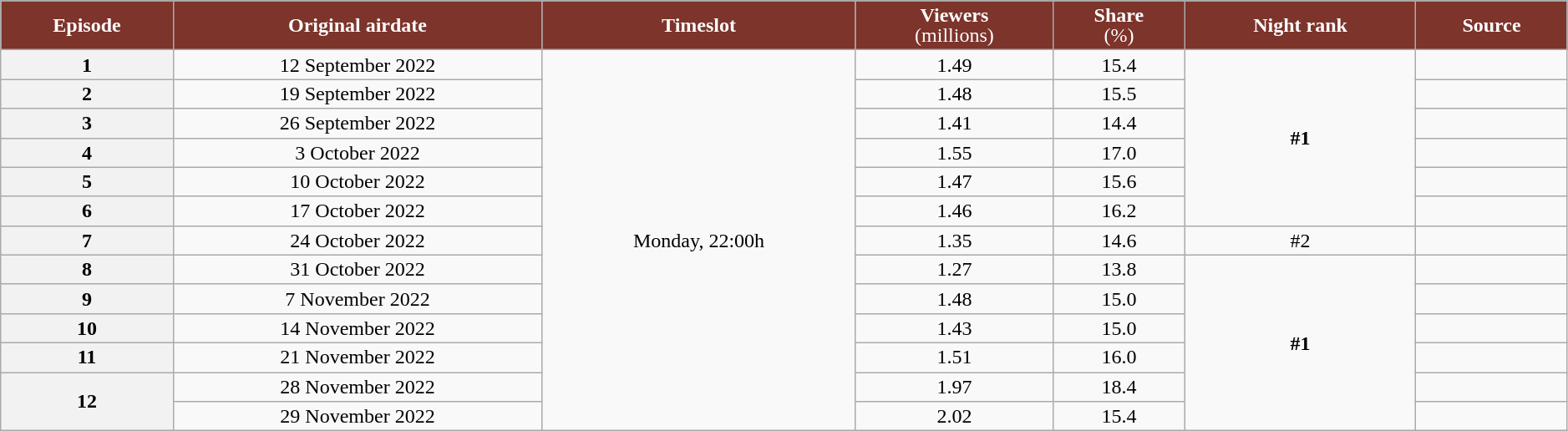<table class="wikitable plainrowheaders" style="text-align:center; line-height:16px; width:99%">
<tr style="background:#7C342B;color:white"|>
<td><strong>Episode</strong></td>
<td><strong>Original airdate</strong></td>
<td><strong>Timeslot</strong></td>
<td><strong>Viewers</strong><br>(millions)</td>
<td><strong>Share</strong><br>(%)</td>
<td><strong>Night rank</strong></td>
<td><strong>Source</strong></td>
</tr>
<tr>
<th>1</th>
<td>12 September 2022</td>
<td rowspan=13>Monday, 22:00h</td>
<td>1.49</td>
<td>15.4</td>
<td rowspan=6><strong>#1</strong></td>
<td></td>
</tr>
<tr>
<th>2</th>
<td>19 September 2022</td>
<td>1.48</td>
<td>15.5</td>
<td></td>
</tr>
<tr>
<th>3</th>
<td>26 September 2022</td>
<td>1.41</td>
<td>14.4</td>
<td></td>
</tr>
<tr>
<th>4</th>
<td>3 October 2022</td>
<td>1.55</td>
<td>17.0</td>
<td></td>
</tr>
<tr>
<th>5</th>
<td>10 October 2022</td>
<td>1.47</td>
<td>15.6</td>
<td></td>
</tr>
<tr>
<th>6</th>
<td>17 October 2022</td>
<td>1.46</td>
<td>16.2</td>
<td></td>
</tr>
<tr>
<th>7</th>
<td>24 October 2022</td>
<td>1.35</td>
<td>14.6</td>
<td>#2</td>
<td></td>
</tr>
<tr>
<th>8</th>
<td>31 October 2022</td>
<td>1.27</td>
<td>13.8</td>
<td rowspan=6><strong>#1</strong></td>
<td></td>
</tr>
<tr>
<th>9</th>
<td>7 November 2022</td>
<td>1.48</td>
<td>15.0</td>
<td></td>
</tr>
<tr>
<th>10</th>
<td>14 November 2022</td>
<td>1.43</td>
<td>15.0</td>
<td></td>
</tr>
<tr>
<th>11</th>
<td>21 November 2022</td>
<td>1.51</td>
<td>16.0</td>
<td></td>
</tr>
<tr>
<th rowspan=2>12</th>
<td>28 November 2022</td>
<td>1.97</td>
<td>18.4</td>
<td></td>
</tr>
<tr>
<td>29 November 2022</td>
<td>2.02</td>
<td>15.4</td>
<td></td>
</tr>
</table>
